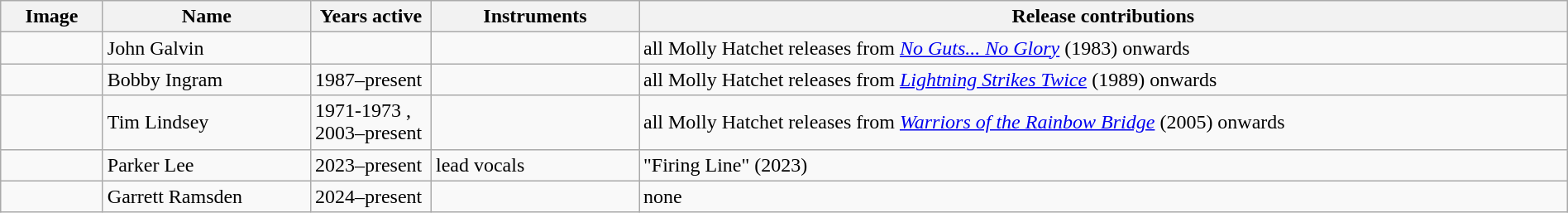<table class="wikitable" border="1" width=100%>
<tr>
<th width="75">Image</th>
<th width="160">Name</th>
<th width="90">Years active</th>
<th width="160">Instruments</th>
<th>Release contributions</th>
</tr>
<tr>
<td></td>
<td>John Galvin</td>
<td></td>
<td></td>
<td>all Molly Hatchet releases from <em><a href='#'>No Guts... No Glory</a></em> (1983) onwards </td>
</tr>
<tr>
<td></td>
<td>Bobby Ingram</td>
<td>1987–present</td>
<td></td>
<td>all Molly Hatchet releases from <em><a href='#'>Lightning Strikes Twice</a></em> (1989) onwards </td>
</tr>
<tr>
<td></td>
<td>Tim Lindsey</td>
<td>1971-1973 , 2003–present</td>
<td></td>
<td>all Molly Hatchet releases from <em><a href='#'>Warriors of the Rainbow Bridge</a></em> (2005) onwards </td>
</tr>
<tr>
<td></td>
<td>Parker Lee</td>
<td>2023–present</td>
<td>lead vocals</td>
<td>"Firing Line" (2023)</td>
</tr>
<tr>
<td></td>
<td>Garrett Ramsden</td>
<td>2024–present</td>
<td></td>
<td>none</td>
</tr>
</table>
